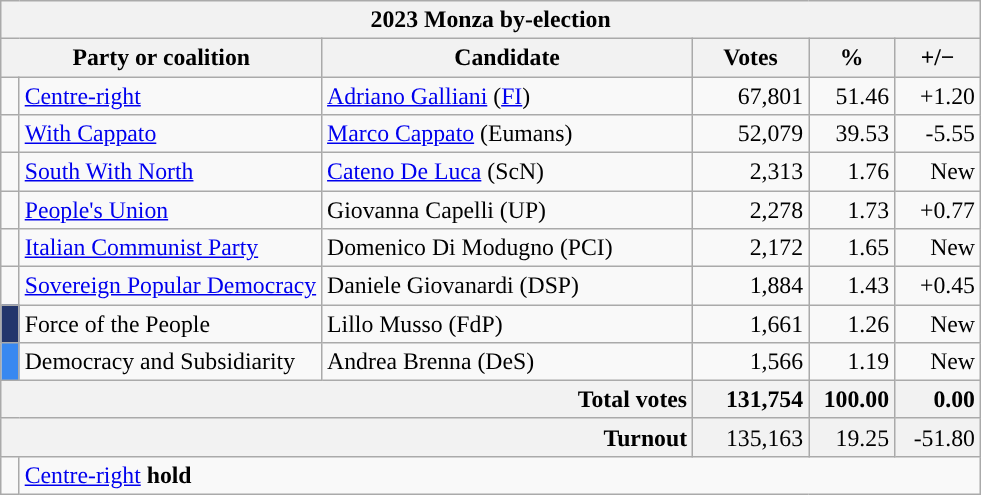<table class = "wikitable" style="font-size:99%;">
<tr>
<td colspan=6 style = "background-color:#F2F2F2; text-align:center;"><strong>2023 Monza by-election</strong></td>
</tr>
<tr>
<th style = "width: 160px;" colspan=2>Party or coalition</th>
<th style = "width: 240px;">Candidate</th>
<th style = "width: 70px;">Votes</th>
<th style = "width: 50px;">%</th>
<th style = "width: 50px;">+/−</th>
</tr>
<tr>
<td style="width: 5px;background-color:"></td>
<td><a href='#'>Centre-right</a></td>
<td><a href='#'>Adriano Galliani</a> (<a href='#'>FI</a>)</td>
<td style = text-align:right;">67,801</td>
<td style = text-align:right;">51.46</td>
<td style = text-align:right;">+1.20</td>
</tr>
<tr>
<td style="width: 5px;background-color:"></td>
<td><a href='#'>With Cappato</a></td>
<td><a href='#'>Marco Cappato</a> (Eumans)</td>
<td style = "text-align:right;">52,079</td>
<td style = "text-align:right;">39.53</td>
<td style = "text-align:right;">-5.55</td>
</tr>
<tr>
<td style="background-color:"></td>
<td><a href='#'>South With North</a></td>
<td><a href='#'>Cateno De Luca</a> (ScN)</td>
<td style="text-align:right;">2,313</td>
<td style="text-align:right;">1.76</td>
<td style="text-align:right;">New</td>
</tr>
<tr>
<td style="background-color:"></td>
<td><a href='#'>People's Union</a></td>
<td>Giovanna Capelli (UP)</td>
<td style="text-align:right;">2,278</td>
<td style="text-align:right;">1.73</td>
<td style="text-align:right;">+0.77</td>
</tr>
<tr>
<td style="background-color:"></td>
<td><a href='#'>Italian Communist Party</a></td>
<td>Domenico Di Modugno (PCI)</td>
<td style = "text-align:right;">2,172</td>
<td style = "text-align:right;">1.65</td>
<td style = "text-align:right;">New</td>
</tr>
<tr>
<td style="background-color:"></td>
<td><a href='#'>Sovereign Popular Democracy</a></td>
<td>Daniele Giovanardi (DSP)</td>
<td style = "text-align:right;">1,884</td>
<td style = "text-align:right;">1.43</td>
<td style = "text-align:right;">+0.45</td>
</tr>
<tr>
<td style = "background-color:#23366C"></td>
<td>Force of the People</td>
<td>Lillo Musso (FdP)</td>
<td style = "text-align:right;">1,661</td>
<td style = "text-align:right;">1.26</td>
<td style = "text-align:right;">New</td>
</tr>
<tr>
<td style = "background-color:#3888F1"></td>
<td>Democracy and Subsidiarity</td>
<td>Andrea Brenna (DeS)</td>
<td style = "text-align:right;">1,566</td>
<td style = "text-align:right;">1.19</td>
<td style = "text-align:right;">New</td>
</tr>
<tr>
<td colspan=3 style = "background-color:#F2F2F2; text-align:right;"><strong>Total votes</strong></td>
<td style = "background-color:#F2F2F2; text-align:right;"><strong>131,754</strong></td>
<td style = "background-color:#F2F2F2; text-align:right;"><strong>100.00</strong></td>
<td style = "background-color:#F2F2F2; text-align:right;"><strong>0.00</strong></td>
</tr>
<tr>
<td colspan=3 style = "background-color:#F2F2F2; text-align:right;"><strong>Turnout</strong></td>
<td style = "background-color:#F2F2F2; text-align:right;">135,163</td>
<td style = "background-color:#F2F2F2; text-align:right;">19.25</td>
<td style = "background-color:#F2F2F2; text-align:right;">-51.80</td>
</tr>
<tr>
<td style="background-color:"></td>
<td colspan=5 style = "text-align:left;"><a href='#'>Centre-right</a> <strong>hold</strong></td>
</tr>
</table>
